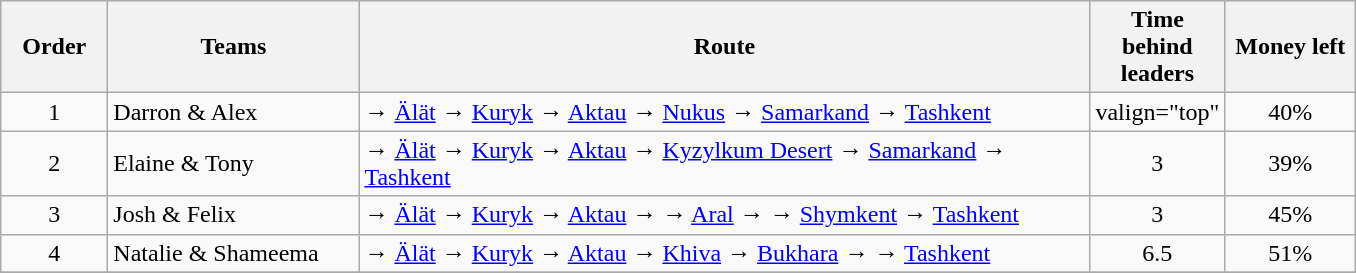<table class="wikitable sortable" style="text-align:center">
<tr>
<th style="width:4em">Order</th>
<th style="width:10em">Teams</th>
<th style="width:30em">Route</th>
<th style="width:5em">Time behind leaders</th>
<th style="width:5em">Money left</th>
</tr>
<tr>
<td>1</td>
<td style="text-align:left">Darron & Alex</td>
<td style="text-align:left"> → <a href='#'>Älät</a>  → <a href='#'>Kuryk</a>  → <a href='#'>Aktau</a>  → <a href='#'>Nukus</a>  → <a href='#'>Samarkand</a>  → <a href='#'>Tashkent</a></td>
<td>valign="top" </td>
<td>40%</td>
</tr>
<tr>
<td>2</td>
<td style="text-align:left">Elaine & Tony</td>
<td style="text-align:left"> → <a href='#'>Älät</a>  → <a href='#'>Kuryk</a>  → <a href='#'>Aktau</a>  → <a href='#'>Kyzylkum Desert</a>   → <a href='#'>Samarkand</a>  → <a href='#'>Tashkent</a></td>
<td>3</td>
<td>39%</td>
</tr>
<tr>
<td>3</td>
<td style="text-align:left">Josh & Felix</td>
<td style="text-align:left"> → <a href='#'>Älät</a>  → <a href='#'>Kuryk</a>  → <a href='#'>Aktau</a> →  → <a href='#'>Aral</a> →  → <a href='#'>Shymkent</a>   → <a href='#'>Tashkent</a></td>
<td>3</td>
<td>45%</td>
</tr>
<tr>
<td>4</td>
<td style="text-align:left">Natalie & Shameema</td>
<td style="text-align:left"> → <a href='#'>Älät</a>  → <a href='#'>Kuryk</a>  → <a href='#'>Aktau</a>  → <a href='#'>Khiva</a>  → <a href='#'>Bukhara</a> →  → <a href='#'>Tashkent</a></td>
<td>6.5</td>
<td>51%</td>
</tr>
<tr>
</tr>
</table>
